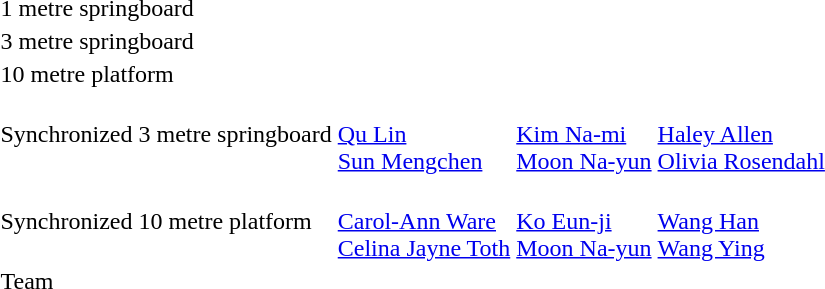<table>
<tr>
<td>1 metre springboard<br></td>
<td></td>
<td></td>
<td></td>
</tr>
<tr>
<td>3 metre springboard<br></td>
<td></td>
<td></td>
<td></td>
</tr>
<tr>
<td>10 metre platform<br></td>
<td></td>
<td></td>
<td></td>
</tr>
<tr>
<td>Synchronized 3 metre springboard<br></td>
<td><br><a href='#'>Qu Lin</a><br><a href='#'>Sun Mengchen</a></td>
<td><br><a href='#'>Kim Na-mi</a><br><a href='#'>Moon Na-yun</a></td>
<td><br><a href='#'>Haley Allen</a><br><a href='#'>Olivia Rosendahl</a></td>
</tr>
<tr>
<td>Synchronized 10 metre platform<br></td>
<td><br><a href='#'>Carol-Ann Ware</a><br><a href='#'>Celina Jayne Toth</a></td>
<td><br><a href='#'>Ko Eun-ji</a><br><a href='#'>Moon Na-yun</a></td>
<td><br><a href='#'>Wang Han</a><br><a href='#'>Wang Ying</a></td>
</tr>
<tr>
<td>Team<br></td>
<td></td>
<td></td>
<td></td>
</tr>
</table>
